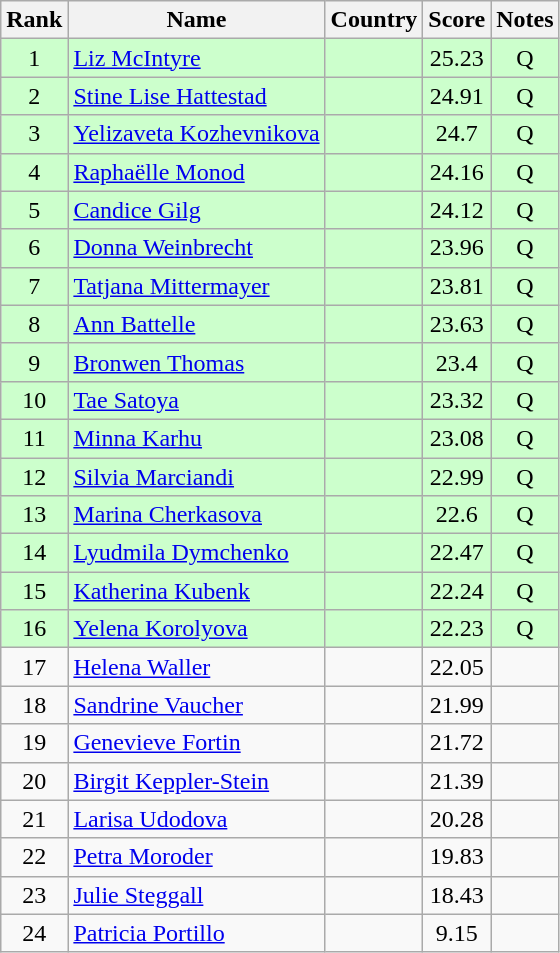<table class="wikitable sortable" style="text-align:center">
<tr>
<th>Rank</th>
<th>Name</th>
<th>Country</th>
<th>Score</th>
<th>Notes</th>
</tr>
<tr bgcolor="#ccffcc">
<td>1</td>
<td align=left><a href='#'>Liz McIntyre</a></td>
<td align=left></td>
<td>25.23</td>
<td>Q</td>
</tr>
<tr bgcolor=#ccffcc>
<td>2</td>
<td align=left><a href='#'>Stine Lise Hattestad</a></td>
<td align=left></td>
<td>24.91</td>
<td>Q</td>
</tr>
<tr bgcolor=#ccffcc>
<td>3</td>
<td align=left><a href='#'>Yelizaveta Kozhevnikova</a></td>
<td align=left></td>
<td>24.7</td>
<td>Q</td>
</tr>
<tr bgcolor=#ccffcc>
<td>4</td>
<td align=left><a href='#'>Raphaëlle Monod</a></td>
<td align=left></td>
<td>24.16</td>
<td>Q</td>
</tr>
<tr bgcolor=#ccffcc>
<td>5</td>
<td align=left><a href='#'>Candice Gilg</a></td>
<td align=left></td>
<td>24.12</td>
<td>Q</td>
</tr>
<tr bgcolor=#ccffcc>
<td>6</td>
<td align=left><a href='#'>Donna Weinbrecht</a></td>
<td align=left></td>
<td>23.96</td>
<td>Q</td>
</tr>
<tr bgcolor=#ccffcc>
<td>7</td>
<td align=left><a href='#'>Tatjana Mittermayer</a></td>
<td align=left></td>
<td>23.81</td>
<td>Q</td>
</tr>
<tr bgcolor=#ccffcc>
<td>8</td>
<td align=left><a href='#'>Ann Battelle</a></td>
<td align=left></td>
<td>23.63</td>
<td>Q</td>
</tr>
<tr bgcolor=#ccffcc>
<td>9</td>
<td align=left><a href='#'>Bronwen Thomas</a></td>
<td align=left></td>
<td>23.4</td>
<td>Q</td>
</tr>
<tr bgcolor=#ccffcc>
<td>10</td>
<td align=left><a href='#'>Tae Satoya</a></td>
<td align=left></td>
<td>23.32</td>
<td>Q</td>
</tr>
<tr bgcolor=#ccffcc>
<td>11</td>
<td align=left><a href='#'>Minna Karhu</a></td>
<td align=left></td>
<td>23.08</td>
<td>Q</td>
</tr>
<tr bgcolor=#ccffcc>
<td>12</td>
<td align=left><a href='#'>Silvia Marciandi</a></td>
<td align=left></td>
<td>22.99</td>
<td>Q</td>
</tr>
<tr bgcolor=#ccffcc>
<td>13</td>
<td align=left><a href='#'>Marina Cherkasova</a></td>
<td align=left></td>
<td>22.6</td>
<td>Q</td>
</tr>
<tr bgcolor=#ccffcc>
<td>14</td>
<td align=left><a href='#'>Lyudmila Dymchenko</a></td>
<td align=left></td>
<td>22.47</td>
<td>Q</td>
</tr>
<tr bgcolor=#ccffcc>
<td>15</td>
<td align=left><a href='#'>Katherina Kubenk</a></td>
<td align=left></td>
<td>22.24</td>
<td>Q</td>
</tr>
<tr bgcolor=#ccffcc>
<td>16</td>
<td align=left><a href='#'>Yelena Korolyova</a></td>
<td align=left></td>
<td>22.23</td>
<td>Q</td>
</tr>
<tr>
<td>17</td>
<td align=left><a href='#'>Helena Waller</a></td>
<td align=left></td>
<td>22.05</td>
<td></td>
</tr>
<tr>
<td>18</td>
<td align=left><a href='#'>Sandrine Vaucher</a></td>
<td align=left></td>
<td>21.99</td>
<td></td>
</tr>
<tr>
<td>19</td>
<td align=left><a href='#'>Genevieve Fortin</a></td>
<td align=left></td>
<td>21.72</td>
<td></td>
</tr>
<tr>
<td>20</td>
<td align=left><a href='#'>Birgit Keppler-Stein</a></td>
<td align=left></td>
<td>21.39</td>
<td></td>
</tr>
<tr>
<td>21</td>
<td align=left><a href='#'>Larisa Udodova</a></td>
<td align=left></td>
<td>20.28</td>
<td></td>
</tr>
<tr>
<td>22</td>
<td align=left><a href='#'>Petra Moroder</a></td>
<td align=left></td>
<td>19.83</td>
<td></td>
</tr>
<tr>
<td>23</td>
<td align=left><a href='#'>Julie Steggall</a></td>
<td align=left></td>
<td>18.43</td>
<td></td>
</tr>
<tr>
<td>24</td>
<td align=left><a href='#'>Patricia Portillo</a></td>
<td align=left></td>
<td>9.15</td>
<td></td>
</tr>
</table>
